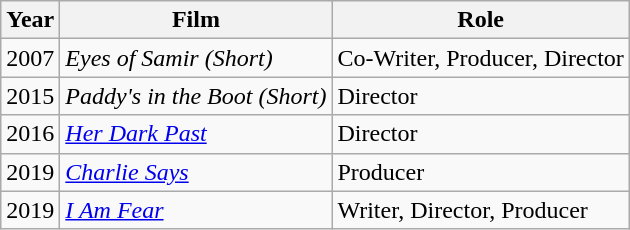<table class="wikitable sortable">
<tr>
<th>Year</th>
<th>Film</th>
<th>Role</th>
</tr>
<tr>
<td>2007</td>
<td><em>Eyes of Samir (Short)</em></td>
<td>Co-Writer, Producer, Director</td>
</tr>
<tr>
<td>2015</td>
<td><em>Paddy's in the Boot (Short)</em></td>
<td>Director</td>
</tr>
<tr>
<td>2016</td>
<td><em><a href='#'>Her Dark Past</a></em></td>
<td>Director</td>
</tr>
<tr>
<td>2019</td>
<td><em><a href='#'>Charlie Says</a></em></td>
<td>Producer</td>
</tr>
<tr>
<td>2019</td>
<td><em><a href='#'>I Am Fear</a></em></td>
<td>Writer, Director, Producer</td>
</tr>
</table>
